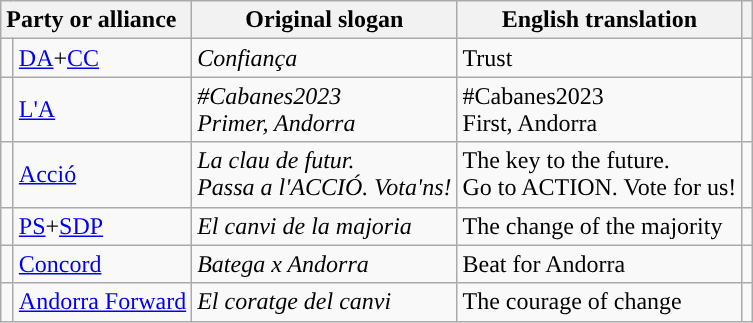<table class="wikitable" style="text-align:left;">
<tr>
<th style="text-align:left;" colspan="2">Party or alliance</th>
<th>Original slogan</th>
<th>English translation</th>
<th></th>
</tr>
<tr>
<td width="1"></td>
<td><a href='#'>DA</a>+<a href='#'>CC</a></td>
<td><em>Confiança</em></td>
<td>Trust</td>
<td></td>
</tr>
<tr>
<td width="1"></td>
<td><a href='#'>L'A</a></td>
<td><em>#Cabanes2023<br>Primer, Andorra</em></td>
<td>#Cabanes2023<br>First, Andorra</td>
<td></td>
</tr>
<tr>
<td width="1"></td>
<td><a href='#'>Acció</a></td>
<td><em>La clau de futur.<br>Passa a l'ACCIÓ. Vota'ns!</em></td>
<td>The key to the future.<br>Go to ACTION. Vote for us!</td>
<td></td>
</tr>
<tr>
<td width="1"></td>
<td><a href='#'>PS</a>+<a href='#'>SDP</a></td>
<td><em>El canvi de la majoria</em></td>
<td>The change of the majority</td>
<td></td>
</tr>
<tr>
<td width="1"></td>
<td><a href='#'>Concord</a></td>
<td><em>Batega x Andorra</em></td>
<td>Beat for Andorra</td>
<td></td>
</tr>
<tr>
<td width="1"></td>
<td><a href='#'>Andorra Forward</a></td>
<td><em>El coratge del canvi</em></td>
<td>The courage of change</td>
<td></td>
</tr>
</table>
